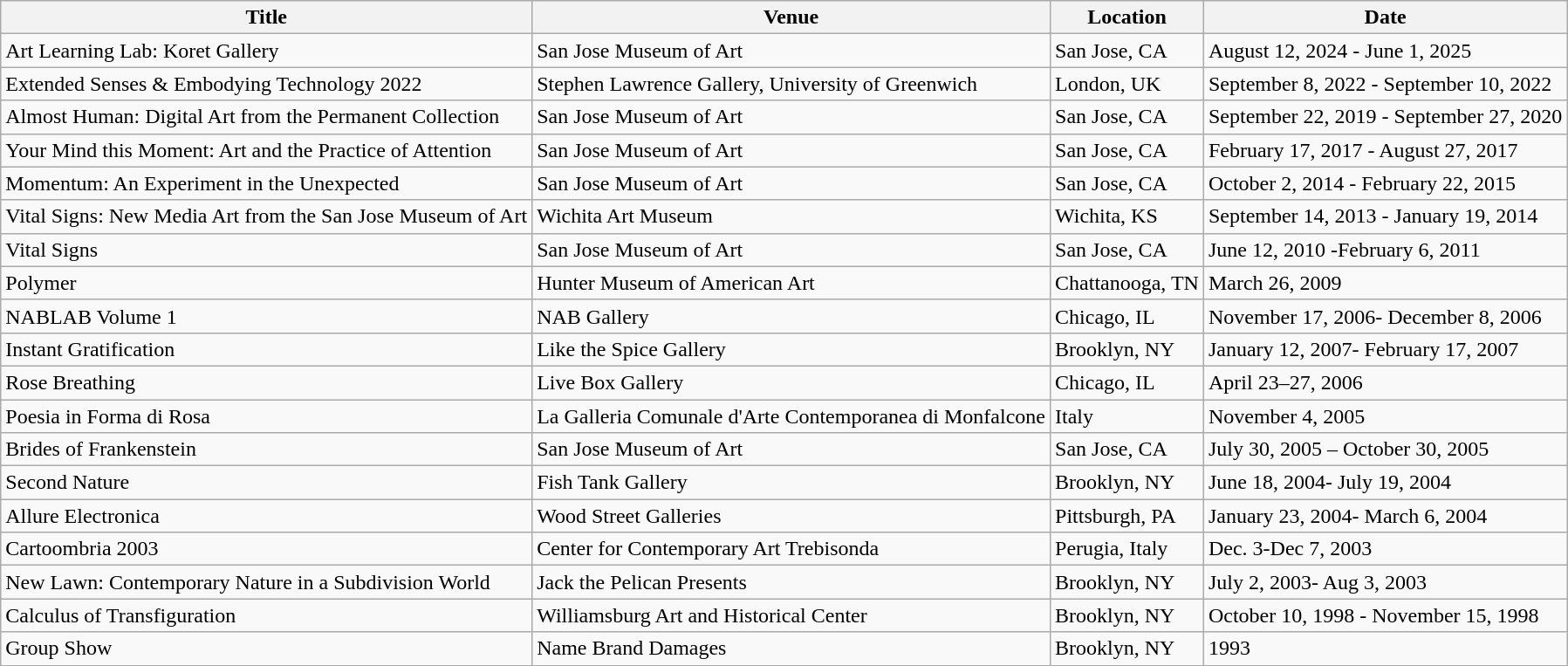<table class="wikitable">
<tr>
<th>Title</th>
<th>Venue</th>
<th>Location</th>
<th>Date</th>
</tr>
<tr>
<td>Art Learning Lab: Koret Gallery</td>
<td>San Jose Museum of Art</td>
<td>San Jose, CA</td>
<td>August 12, 2024 - June 1, 2025</td>
</tr>
<tr>
<td>Extended Senses & Embodying Technology 2022</td>
<td>Stephen Lawrence Gallery, University of Greenwich</td>
<td>London, UK</td>
<td>September 8, 2022 - September 10, 2022</td>
</tr>
<tr>
<td>Almost Human: Digital Art from the Permanent Collection</td>
<td>San Jose Museum of Art</td>
<td>San Jose, CA</td>
<td>September 22, 2019 - September 27, 2020</td>
</tr>
<tr>
<td>Your Mind this Moment: Art and the Practice of Attention</td>
<td>San Jose Museum of Art</td>
<td>San Jose, CA</td>
<td>February 17, 2017 - August 27, 2017</td>
</tr>
<tr>
<td>Momentum: An Experiment in the Unexpected</td>
<td>San Jose Museum of Art</td>
<td>San Jose, CA</td>
<td>October 2, 2014 - February 22, 2015</td>
</tr>
<tr>
<td>Vital Signs: New Media Art from the San Jose Museum of Art</td>
<td>Wichita Art Museum</td>
<td>Wichita, KS</td>
<td>September 14, 2013 - January 19, 2014</td>
</tr>
<tr>
<td>Vital Signs</td>
<td>San Jose Museum of Art</td>
<td>San Jose, CA</td>
<td>June 12, 2010 -February 6, 2011</td>
</tr>
<tr>
<td>Polymer</td>
<td>Hunter Museum of American Art</td>
<td>Chattanooga, TN</td>
<td>March 26, 2009</td>
</tr>
<tr>
<td>NABLAB Volume 1</td>
<td>NAB Gallery</td>
<td>Chicago, IL</td>
<td>November 17, 2006- December 8, 2006</td>
</tr>
<tr>
<td>Instant Gratification</td>
<td>Like the Spice Gallery</td>
<td>Brooklyn, NY</td>
<td>January 12, 2007- February 17, 2007</td>
</tr>
<tr>
<td>Rose Breathing</td>
<td>Live Box Gallery</td>
<td>Chicago, IL</td>
<td>April 23–27, 2006</td>
</tr>
<tr>
<td>Poesia in Forma di Rosa</td>
<td>La Galleria Comunale d'Arte Contemporanea di Monfalcone</td>
<td>Italy</td>
<td>November 4, 2005</td>
</tr>
<tr>
<td>Brides of Frankenstein</td>
<td>San Jose Museum of Art</td>
<td>San Jose, CA</td>
<td>July 30, 2005 – October 30, 2005</td>
</tr>
<tr>
<td>Second Nature</td>
<td>Fish Tank Gallery</td>
<td>Brooklyn, NY</td>
<td>June 18, 2004- July 19, 2004</td>
</tr>
<tr>
<td>Allure Electronica</td>
<td>Wood Street Galleries</td>
<td>Pittsburgh, PA</td>
<td>January 23, 2004- March 6, 2004</td>
</tr>
<tr>
<td>Cartoombria 2003</td>
<td>Center for Contemporary Art Trebisonda</td>
<td>Perugia, Italy</td>
<td>Dec. 3-Dec 7, 2003</td>
</tr>
<tr>
<td>New Lawn: Contemporary Nature in a Subdivision World</td>
<td>Jack the Pelican Presents</td>
<td>Brooklyn, NY</td>
<td>July 2, 2003- Aug 3, 2003</td>
</tr>
<tr>
<td>Calculus of Transfiguration</td>
<td>Williamsburg Art and Historical Center</td>
<td>Brooklyn, NY</td>
<td>October 10, 1998 - November 15, 1998</td>
</tr>
<tr>
<td>Group Show</td>
<td>Name Brand Damages</td>
<td>Brooklyn, NY</td>
<td>1993</td>
</tr>
<tr>
</tr>
</table>
